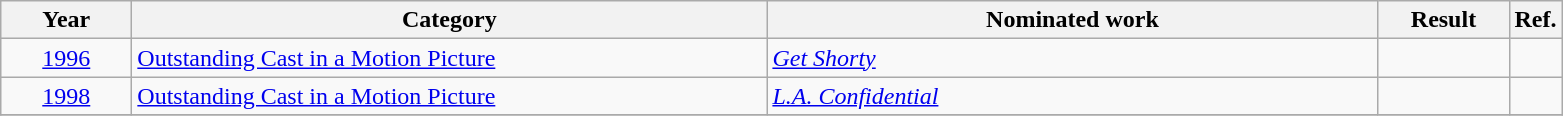<table class=wikitable>
<tr>
<th scope="col" style="width:5em;">Year</th>
<th scope="col" style="width:26em;">Category</th>
<th scope="col" style="width:25em;">Nominated work</th>
<th scope="col" style="width:5em;">Result</th>
<th>Ref.</th>
</tr>
<tr>
<td style="text-align:center;"><a href='#'>1996</a></td>
<td><a href='#'>Outstanding Cast in a Motion Picture</a></td>
<td><em><a href='#'>Get Shorty</a></em></td>
<td></td>
<td></td>
</tr>
<tr>
<td style="text-align:center;"><a href='#'>1998</a></td>
<td><a href='#'>Outstanding Cast in a Motion Picture</a></td>
<td><em><a href='#'>L.A. Confidential</a></em></td>
<td></td>
<td></td>
</tr>
<tr>
</tr>
</table>
